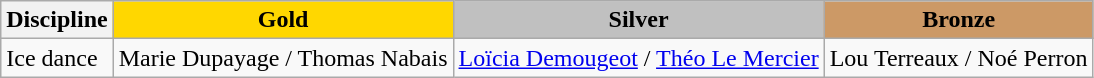<table class="wikitable">
<tr>
<th>Discipline</th>
<td align=center bgcolor=gold><strong>Gold</strong></td>
<td align=center bgcolor=silver><strong>Silver</strong></td>
<td align=center bgcolor=cc9966><strong>Bronze</strong></td>
</tr>
<tr>
<td>Ice dance</td>
<td>Marie Dupayage / Thomas Nabais</td>
<td><a href='#'>Loïcia Demougeot</a> / <a href='#'>Théo Le Mercier</a></td>
<td>Lou Terreaux / Noé Perron</td>
</tr>
</table>
